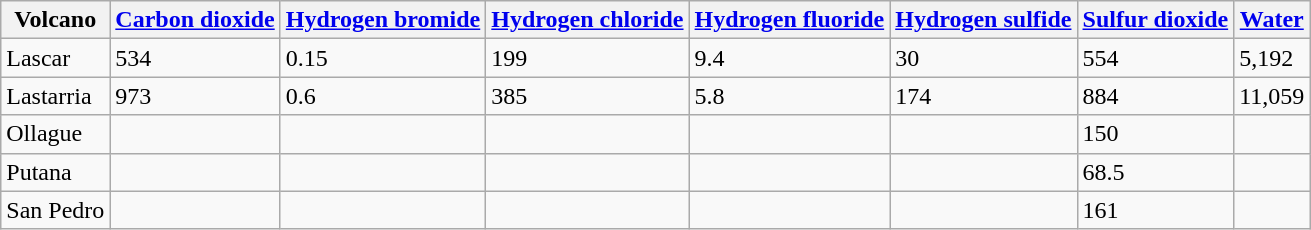<table class="wikitable sortable">
<tr>
<th>Volcano</th>
<th><a href='#'>Carbon dioxide</a></th>
<th><a href='#'>Hydrogen bromide</a></th>
<th><a href='#'>Hydrogen chloride</a></th>
<th><a href='#'>Hydrogen fluoride</a></th>
<th><a href='#'>Hydrogen sulfide</a></th>
<th><a href='#'>Sulfur dioxide</a></th>
<th><a href='#'>Water</a></th>
</tr>
<tr>
<td>Lascar</td>
<td>534</td>
<td>0.15</td>
<td>199</td>
<td>9.4</td>
<td>30</td>
<td>554</td>
<td>5,192</td>
</tr>
<tr>
<td>Lastarria</td>
<td>973</td>
<td>0.6</td>
<td>385</td>
<td>5.8</td>
<td>174</td>
<td>884</td>
<td>11,059</td>
</tr>
<tr>
<td>Ollague</td>
<td></td>
<td></td>
<td></td>
<td></td>
<td></td>
<td>150</td>
<td></td>
</tr>
<tr>
<td>Putana</td>
<td></td>
<td></td>
<td></td>
<td></td>
<td></td>
<td>68.5</td>
<td></td>
</tr>
<tr>
<td>San Pedro</td>
<td></td>
<td></td>
<td></td>
<td></td>
<td></td>
<td>161</td>
<td></td>
</tr>
</table>
